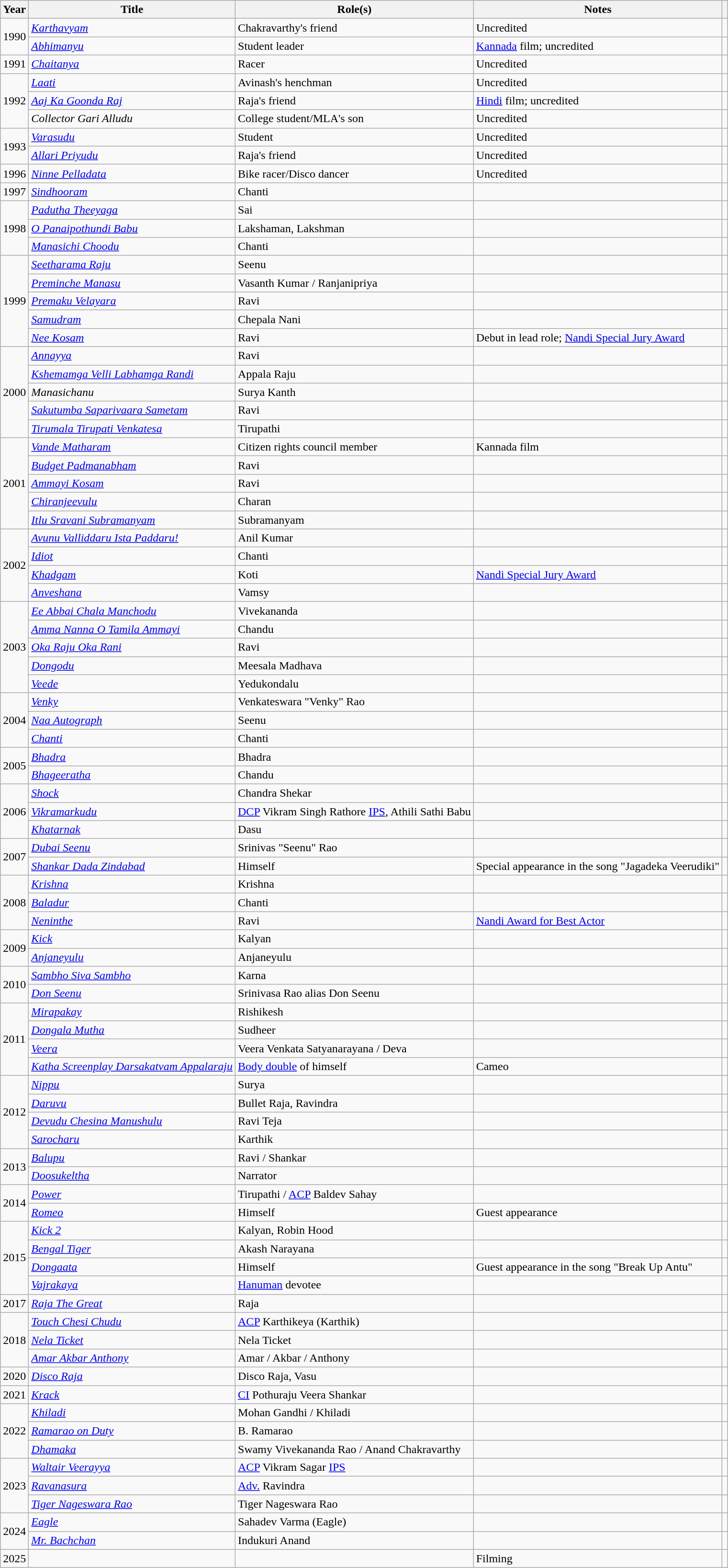<table class="wikitable sortable">
<tr>
<th scope="col">Year</th>
<th scope="col">Title</th>
<th scope="col">Role(s)</th>
<th scope="col" class="unsortable">Notes</th>
<th scope="col" class="unsortable"></th>
</tr>
<tr>
<td rowspan="2">1990</td>
<td><em><a href='#'>Karthavyam</a></em></td>
<td>Chakravarthy's friend</td>
<td>Uncredited</td>
<td></td>
</tr>
<tr>
<td><em><a href='#'>Abhimanyu</a></em></td>
<td>Student leader</td>
<td><a href='#'>Kannada</a> film; uncredited</td>
<td></td>
</tr>
<tr>
<td>1991</td>
<td><em><a href='#'>Chaitanya</a></em></td>
<td>Racer</td>
<td>Uncredited</td>
<td></td>
</tr>
<tr>
<td rowspan="3">1992</td>
<td><em><a href='#'>Laati</a></em></td>
<td>Avinash's henchman</td>
<td>Uncredited</td>
<td></td>
</tr>
<tr>
<td><em><a href='#'>Aaj Ka Goonda Raj</a></em></td>
<td>Raja's friend</td>
<td><a href='#'>Hindi</a> film; uncredited</td>
<td></td>
</tr>
<tr>
<td><em>Collector Gari Alludu</em></td>
<td>College student/MLA's son</td>
<td>Uncredited</td>
<td></td>
</tr>
<tr>
<td rowspan="2">1993</td>
<td><em><a href='#'>Varasudu</a></em></td>
<td>Student</td>
<td>Uncredited</td>
<td></td>
</tr>
<tr>
<td><em><a href='#'>Allari Priyudu</a></em></td>
<td>Raja's friend</td>
<td>Uncredited</td>
<td></td>
</tr>
<tr>
<td>1996</td>
<td><em><a href='#'>Ninne Pelladata</a></em></td>
<td>Bike racer/Disco dancer</td>
<td>Uncredited</td>
<td></td>
</tr>
<tr>
<td>1997</td>
<td><em><a href='#'>Sindhooram</a></em></td>
<td>Chanti</td>
<td></td>
<td></td>
</tr>
<tr>
<td rowspan="3">1998</td>
<td><em><a href='#'>Padutha Theeyaga</a></em></td>
<td>Sai</td>
<td></td>
<td></td>
</tr>
<tr>
<td><em><a href='#'>O Panaipothundi Babu</a></em></td>
<td>Lakshaman, Lakshman</td>
<td></td>
<td></td>
</tr>
<tr>
<td><em><a href='#'>Manasichi Choodu</a></em></td>
<td>Chanti</td>
<td></td>
<td></td>
</tr>
<tr>
<td rowspan="5">1999</td>
<td><em><a href='#'>Seetharama Raju</a></em></td>
<td>Seenu</td>
<td></td>
<td></td>
</tr>
<tr>
<td><em><a href='#'>Preminche Manasu</a></em></td>
<td>Vasanth Kumar / Ranjanipriya</td>
<td></td>
<td></td>
</tr>
<tr>
<td><em><a href='#'>Premaku Velayara</a></em></td>
<td>Ravi</td>
<td></td>
<td></td>
</tr>
<tr>
<td><em><a href='#'>Samudram</a></em></td>
<td>Chepala Nani</td>
<td></td>
<td></td>
</tr>
<tr>
<td><em><a href='#'>Nee Kosam</a></em></td>
<td>Ravi</td>
<td>Debut in lead role; <a href='#'>Nandi Special Jury Award</a></td>
<td></td>
</tr>
<tr>
<td rowspan="5">2000</td>
<td><em><a href='#'>Annayya</a></em></td>
<td>Ravi</td>
<td></td>
<td></td>
</tr>
<tr>
<td><em><a href='#'>Kshemamga Velli Labhamga Randi</a></em></td>
<td>Appala Raju</td>
<td></td>
<td></td>
</tr>
<tr>
<td><em>Manasichanu</em></td>
<td>Surya Kanth</td>
<td></td>
<td></td>
</tr>
<tr>
<td><em><a href='#'>Sakutumba Saparivaara Sametam</a></em></td>
<td>Ravi</td>
<td></td>
<td></td>
</tr>
<tr>
<td><em><a href='#'>Tirumala Tirupati Venkatesa</a></em></td>
<td>Tirupathi</td>
<td></td>
<td></td>
</tr>
<tr>
<td rowspan="5">2001</td>
<td><em><a href='#'>Vande Matharam</a></em></td>
<td>Citizen rights council member</td>
<td>Kannada film</td>
<td></td>
</tr>
<tr>
<td><em><a href='#'>Budget Padmanabham</a></em></td>
<td>Ravi</td>
<td></td>
<td></td>
</tr>
<tr>
<td><em><a href='#'>Ammayi Kosam</a></em></td>
<td>Ravi</td>
<td></td>
<td></td>
</tr>
<tr>
<td><em><a href='#'>Chiranjeevulu</a></em></td>
<td>Charan</td>
<td></td>
<td></td>
</tr>
<tr>
<td><em><a href='#'>Itlu Sravani Subramanyam</a></em></td>
<td>Subramanyam</td>
<td></td>
<td></td>
</tr>
<tr>
<td rowspan="4">2002</td>
<td><em><a href='#'>Avunu Valliddaru Ista Paddaru!</a></em></td>
<td>Anil Kumar</td>
<td></td>
<td></td>
</tr>
<tr>
<td><em><a href='#'>Idiot</a></em></td>
<td>Chanti</td>
<td></td>
<td></td>
</tr>
<tr>
<td><em><a href='#'>Khadgam</a></em></td>
<td>Koti</td>
<td><a href='#'>Nandi Special Jury Award</a></td>
<td></td>
</tr>
<tr>
<td><em><a href='#'>Anveshana</a></em></td>
<td>Vamsy</td>
<td></td>
<td></td>
</tr>
<tr>
<td rowspan="5">2003</td>
<td><em><a href='#'>Ee Abbai Chala Manchodu</a></em></td>
<td>Vivekananda</td>
<td></td>
<td></td>
</tr>
<tr>
<td><em><a href='#'>Amma Nanna O Tamila Ammayi</a></em></td>
<td>Chandu</td>
<td></td>
<td></td>
</tr>
<tr>
<td><em><a href='#'>Oka Raju Oka Rani</a></em></td>
<td>Ravi</td>
<td></td>
<td></td>
</tr>
<tr>
<td><em><a href='#'>Dongodu</a></em></td>
<td>Meesala Madhava</td>
<td></td>
<td></td>
</tr>
<tr>
<td><em><a href='#'>Veede</a></em></td>
<td>Yedukondalu</td>
<td></td>
<td></td>
</tr>
<tr>
<td rowspan="3">2004</td>
<td><em><a href='#'>Venky</a></em></td>
<td>Venkateswara "Venky" Rao</td>
<td></td>
<td></td>
</tr>
<tr>
<td><em><a href='#'>Naa Autograph</a></em></td>
<td>Seenu</td>
<td></td>
<td></td>
</tr>
<tr>
<td><em><a href='#'>Chanti</a></em></td>
<td>Chanti</td>
<td></td>
<td></td>
</tr>
<tr>
<td rowspan="2">2005</td>
<td><em><a href='#'>Bhadra</a></em></td>
<td>Bhadra</td>
<td></td>
<td></td>
</tr>
<tr>
<td><em><a href='#'>Bhageeratha</a></em></td>
<td>Chandu</td>
<td></td>
<td></td>
</tr>
<tr>
<td rowspan="3">2006</td>
<td><em><a href='#'>Shock</a></em></td>
<td>Chandra Shekar</td>
<td></td>
<td></td>
</tr>
<tr>
<td><em><a href='#'>Vikramarkudu</a></em></td>
<td><a href='#'>DCP</a> Vikram Singh Rathore <a href='#'>IPS</a>, Athili Sathi Babu</td>
<td></td>
<td></td>
</tr>
<tr>
<td><em><a href='#'>Khatarnak</a></em></td>
<td>Dasu</td>
<td></td>
<td></td>
</tr>
<tr>
<td rowspan="2">2007</td>
<td><em><a href='#'>Dubai Seenu</a></em></td>
<td>Srinivas "Seenu" Rao</td>
<td></td>
<td></td>
</tr>
<tr>
<td><em><a href='#'>Shankar Dada Zindabad</a></em></td>
<td>Himself</td>
<td>Special appearance in the song "Jagadeka Veerudiki"</td>
<td></td>
</tr>
<tr>
<td rowspan="3">2008</td>
<td><em><a href='#'>Krishna</a></em></td>
<td>Krishna</td>
<td></td>
<td></td>
</tr>
<tr>
<td><em><a href='#'>Baladur</a></em></td>
<td>Chanti</td>
<td></td>
<td></td>
</tr>
<tr>
<td><em><a href='#'>Neninthe</a></em></td>
<td>Ravi</td>
<td><a href='#'>Nandi Award for Best Actor</a></td>
<td></td>
</tr>
<tr>
<td rowspan="2">2009</td>
<td><em><a href='#'>Kick</a></em></td>
<td>Kalyan</td>
<td></td>
<td></td>
</tr>
<tr>
<td><em><a href='#'>Anjaneyulu</a></em></td>
<td>Anjaneyulu</td>
<td></td>
<td></td>
</tr>
<tr>
<td rowspan="2">2010</td>
<td><em><a href='#'>Sambho Siva Sambho</a></em></td>
<td>Karna</td>
<td></td>
<td></td>
</tr>
<tr>
<td><em><a href='#'>Don Seenu</a></em></td>
<td>Srinivasa Rao alias Don Seenu</td>
<td></td>
<td></td>
</tr>
<tr>
<td rowspan="4">2011</td>
<td><em><a href='#'>Mirapakay</a></em></td>
<td>Rishikesh</td>
<td></td>
<td></td>
</tr>
<tr>
<td><em><a href='#'>Dongala Mutha</a></em></td>
<td>Sudheer</td>
<td></td>
<td></td>
</tr>
<tr>
<td><em><a href='#'>Veera</a></em></td>
<td>Veera Venkata Satyanarayana / Deva</td>
<td></td>
<td></td>
</tr>
<tr>
<td><em><a href='#'>Katha Screenplay Darsakatvam Appalaraju</a></em></td>
<td><a href='#'>Body double</a> of himself</td>
<td>Cameo</td>
<td></td>
</tr>
<tr>
<td rowspan="4">2012</td>
<td><em><a href='#'>Nippu</a></em></td>
<td>Surya</td>
<td></td>
<td></td>
</tr>
<tr>
<td><em><a href='#'>Daruvu</a></em></td>
<td>Bullet Raja, Ravindra</td>
<td></td>
<td></td>
</tr>
<tr>
<td><em><a href='#'>Devudu Chesina Manushulu</a></em></td>
<td>Ravi Teja</td>
<td></td>
<td></td>
</tr>
<tr>
<td><em><a href='#'>Sarocharu</a></em></td>
<td>Karthik</td>
<td></td>
<td></td>
</tr>
<tr>
<td rowspan="2">2013</td>
<td><em><a href='#'>Balupu</a></em></td>
<td>Ravi / Shankar</td>
<td></td>
<td></td>
</tr>
<tr>
<td><em><a href='#'>Doosukeltha</a></em></td>
<td>Narrator</td>
<td></td>
<td></td>
</tr>
<tr>
<td rowspan="2">2014</td>
<td><em><a href='#'>Power</a></em></td>
<td>Tirupathi / <a href='#'>ACP</a> Baldev Sahay</td>
<td></td>
<td></td>
</tr>
<tr>
<td><em><a href='#'>Romeo</a></em></td>
<td>Himself</td>
<td>Guest appearance</td>
<td></td>
</tr>
<tr>
<td rowspan="4">2015</td>
<td><em><a href='#'>Kick 2</a> </em></td>
<td>Kalyan, Robin Hood</td>
<td></td>
<td></td>
</tr>
<tr>
<td><em><a href='#'>Bengal Tiger</a></em></td>
<td>Akash Narayana</td>
<td></td>
<td></td>
</tr>
<tr>
<td><em><a href='#'>Dongaata</a></em></td>
<td>Himself</td>
<td>Guest appearance in the song "Break Up Antu"</td>
<td></td>
</tr>
<tr>
<td><em><a href='#'>Vajrakaya</a></em></td>
<td><a href='#'>Hanuman</a> devotee</td>
<td></td>
<td></td>
</tr>
<tr>
<td>2017</td>
<td><em><a href='#'>Raja The Great</a></em></td>
<td>Raja</td>
<td></td>
<td></td>
</tr>
<tr>
<td rowspan="3">2018</td>
<td><em><a href='#'>Touch Chesi Chudu</a></em></td>
<td><a href='#'>ACP</a> Karthikeya (Karthik)</td>
<td></td>
<td></td>
</tr>
<tr>
<td><em><a href='#'>Nela Ticket</a></em></td>
<td>Nela Ticket</td>
<td></td>
<td></td>
</tr>
<tr>
<td><em><a href='#'>Amar Akbar Anthony</a></em></td>
<td>Amar / Akbar / Anthony</td>
<td></td>
<td></td>
</tr>
<tr>
<td>2020</td>
<td><em><a href='#'>Disco Raja</a></em></td>
<td>Disco Raja, Vasu</td>
<td></td>
<td></td>
</tr>
<tr>
<td>2021</td>
<td><em><a href='#'>Krack</a></em></td>
<td><a href='#'>CI</a> Pothuraju Veera Shankar</td>
<td></td>
<td></td>
</tr>
<tr>
<td rowspan="3">2022</td>
<td><em><a href='#'>Khiladi</a></em></td>
<td>Mohan Gandhi / Khiladi</td>
<td></td>
<td></td>
</tr>
<tr>
<td><em><a href='#'>Ramarao on Duty</a></em></td>
<td>B. Ramarao</td>
<td></td>
<td></td>
</tr>
<tr>
<td><em><a href='#'>Dhamaka</a></em></td>
<td>Swamy Vivekananda Rao / Anand Chakravarthy</td>
<td></td>
<td></td>
</tr>
<tr>
<td rowspan="3">2023</td>
<td><em><a href='#'>Waltair Veerayya</a></em></td>
<td><a href='#'>ACP</a> Vikram Sagar <a href='#'>IPS</a></td>
<td></td>
<td></td>
</tr>
<tr>
<td><em><a href='#'>Ravanasura</a></em></td>
<td><a href='#'>Adv.</a> Ravindra</td>
<td></td>
<td></td>
</tr>
<tr>
<td><em><a href='#'>Tiger Nageswara Rao</a></em></td>
<td>Tiger Nageswara Rao</td>
<td></td>
<td></td>
</tr>
<tr>
<td rowspan="2">2024</td>
<td><em><a href='#'>Eagle</a></em></td>
<td>Sahadev Varma (Eagle)</td>
<td></td>
<td></td>
</tr>
<tr>
<td><em><a href='#'>Mr. Bachchan</a></em></td>
<td>Indukuri Anand</td>
<td></td>
<td></td>
</tr>
<tr>
<td rowspan="1">2025</td>
<td></td>
<td></td>
<td>Filming</td>
<td></td>
</tr>
</table>
